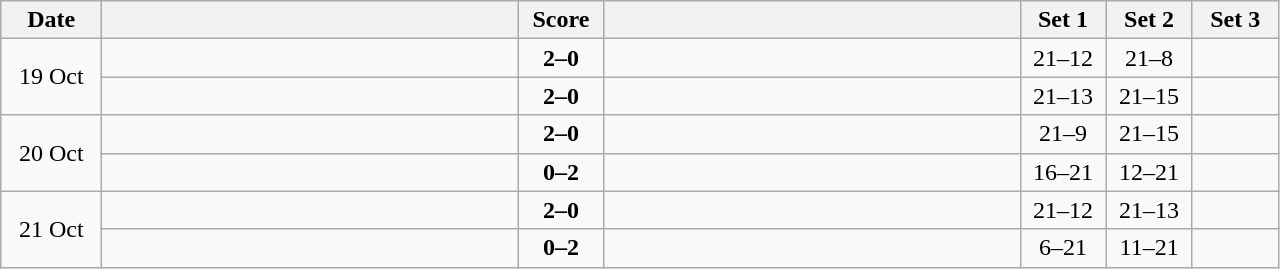<table class="wikitable" style="text-align: center;">
<tr>
<th width="60">Date</th>
<th align="right" width="270"></th>
<th width="50">Score</th>
<th align="left" width="270"></th>
<th width="50">Set 1</th>
<th width="50">Set 2</th>
<th width="50">Set 3</th>
</tr>
<tr>
<td rowspan=2>19 Oct</td>
<td align=left><strong></strong></td>
<td align=center><strong>2–0</strong></td>
<td align=left></td>
<td>21–12</td>
<td>21–8</td>
<td></td>
</tr>
<tr>
<td align=left><strong></strong></td>
<td align=center><strong>2–0</strong></td>
<td align=left></td>
<td>21–13</td>
<td>21–15</td>
<td></td>
</tr>
<tr>
<td rowspan=2>20 Oct</td>
<td align=left><strong></strong></td>
<td align=center><strong>2–0</strong></td>
<td align=left></td>
<td>21–9</td>
<td>21–15</td>
<td></td>
</tr>
<tr>
<td align=left></td>
<td align=center><strong>0–2</strong></td>
<td align=left><strong></strong></td>
<td>16–21</td>
<td>12–21</td>
<td></td>
</tr>
<tr>
<td rowspan=2>21 Oct</td>
<td align=left><strong></strong></td>
<td align=center><strong>2–0</strong></td>
<td align=left></td>
<td>21–12</td>
<td>21–13</td>
<td></td>
</tr>
<tr>
<td align=left></td>
<td align=center><strong>0–2</strong></td>
<td align=left><strong></strong></td>
<td>6–21</td>
<td>11–21</td>
<td></td>
</tr>
</table>
